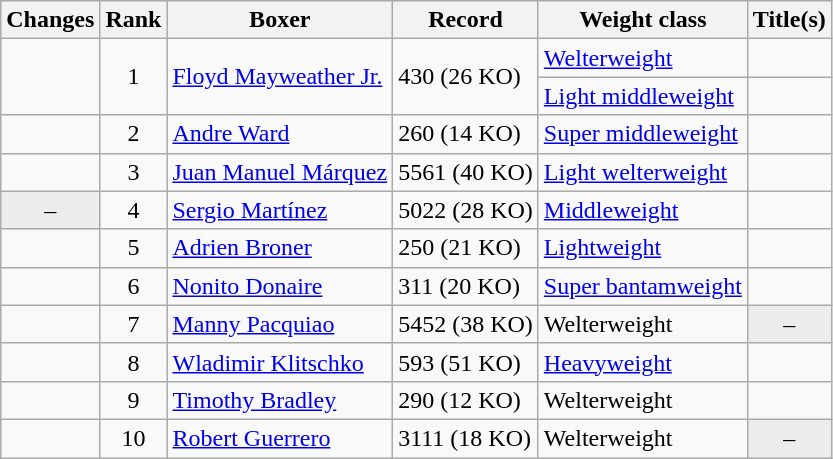<table class="wikitable ">
<tr>
<th>Changes</th>
<th>Rank</th>
<th>Boxer</th>
<th>Record</th>
<th>Weight class</th>
<th>Title(s)</th>
</tr>
<tr>
<td rowspan=2 align=center></td>
<td rowspan=2 align=center>1</td>
<td rowspan=2><a href='#'>Floyd Mayweather Jr.</a></td>
<td rowspan=2>430 (26 KO)</td>
<td><a href='#'>Welterweight</a></td>
<td></td>
</tr>
<tr>
<td><a href='#'>Light middleweight</a></td>
<td></td>
</tr>
<tr>
<td align=center></td>
<td align=center>2</td>
<td><a href='#'>Andre Ward</a></td>
<td>260 (14 KO)</td>
<td><a href='#'>Super middleweight</a></td>
<td></td>
</tr>
<tr>
<td align=center></td>
<td align=center>3</td>
<td><a href='#'>Juan Manuel Márquez</a></td>
<td>5561 (40 KO)</td>
<td><a href='#'>Light welterweight</a></td>
<td></td>
</tr>
<tr>
<td align=center bgcolor=#ECECEC>–</td>
<td align=center>4</td>
<td><a href='#'>Sergio Martínez</a></td>
<td>5022 (28 KO)</td>
<td><a href='#'>Middleweight</a></td>
<td></td>
</tr>
<tr>
<td align=center></td>
<td align=center>5</td>
<td><a href='#'>Adrien Broner</a></td>
<td>250 (21 KO)</td>
<td><a href='#'>Lightweight</a></td>
<td></td>
</tr>
<tr>
<td align=center></td>
<td align=center>6</td>
<td><a href='#'>Nonito Donaire</a></td>
<td>311 (20 KO)</td>
<td><a href='#'>Super bantamweight</a></td>
<td></td>
</tr>
<tr>
<td align=center></td>
<td align=center>7</td>
<td><a href='#'>Manny Pacquiao</a></td>
<td>5452 (38 KO)</td>
<td>Welterweight</td>
<td align=center bgcolor=#ECECEC data-sort-value="Z">–</td>
</tr>
<tr>
<td align=center></td>
<td align=center>8</td>
<td><a href='#'>Wladimir Klitschko</a></td>
<td>593 (51 KO)</td>
<td><a href='#'>Heavyweight</a></td>
<td></td>
</tr>
<tr>
<td align=center></td>
<td align=center>9</td>
<td><a href='#'>Timothy Bradley</a></td>
<td>290 (12 KO)</td>
<td>Welterweight</td>
<td></td>
</tr>
<tr>
<td align=center></td>
<td align=center>10</td>
<td><a href='#'>Robert Guerrero</a></td>
<td>3111 (18 KO)</td>
<td>Welterweight</td>
<td align=center bgcolor=#ECECEC data-sort-value="Z">–</td>
</tr>
</table>
